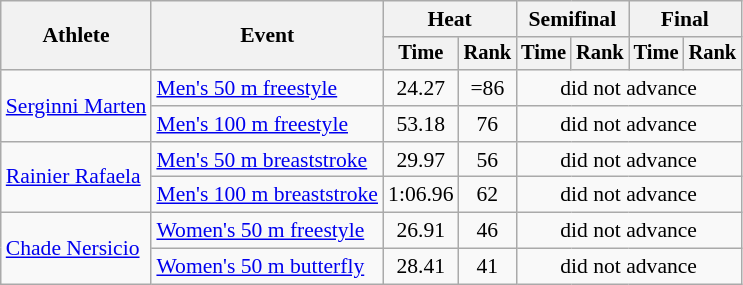<table class=wikitable style="font-size:90%">
<tr>
<th rowspan="2">Athlete</th>
<th rowspan="2">Event</th>
<th colspan="2">Heat</th>
<th colspan="2">Semifinal</th>
<th colspan="2">Final</th>
</tr>
<tr style="font-size:95%">
<th>Time</th>
<th>Rank</th>
<th>Time</th>
<th>Rank</th>
<th>Time</th>
<th>Rank</th>
</tr>
<tr align=center>
<td align=left rowspan=2><a href='#'>Serginni Marten</a></td>
<td align=left><a href='#'>Men's 50 m freestyle</a></td>
<td>24.27</td>
<td>=86</td>
<td colspan=4>did not advance</td>
</tr>
<tr align=center>
<td align=left><a href='#'>Men's 100 m freestyle</a></td>
<td>53.18</td>
<td>76</td>
<td colspan=4>did not advance</td>
</tr>
<tr align=center>
<td align=left rowspan=2><a href='#'>Rainier Rafaela</a></td>
<td align=left><a href='#'>Men's 50 m breaststroke</a></td>
<td>29.97</td>
<td>56</td>
<td colspan=4>did not advance</td>
</tr>
<tr align=center>
<td align=left><a href='#'>Men's 100 m breaststroke</a></td>
<td>1:06.96</td>
<td>62</td>
<td colspan=4>did not advance</td>
</tr>
<tr align=center>
<td align=left rowspan=2><a href='#'>Chade Nersicio</a></td>
<td align=left><a href='#'>Women's 50 m freestyle</a></td>
<td>26.91</td>
<td>46</td>
<td colspan=4>did not advance</td>
</tr>
<tr align=center>
<td align=left><a href='#'>Women's 50 m butterfly</a></td>
<td>28.41</td>
<td>41</td>
<td colspan=4>did not advance</td>
</tr>
</table>
